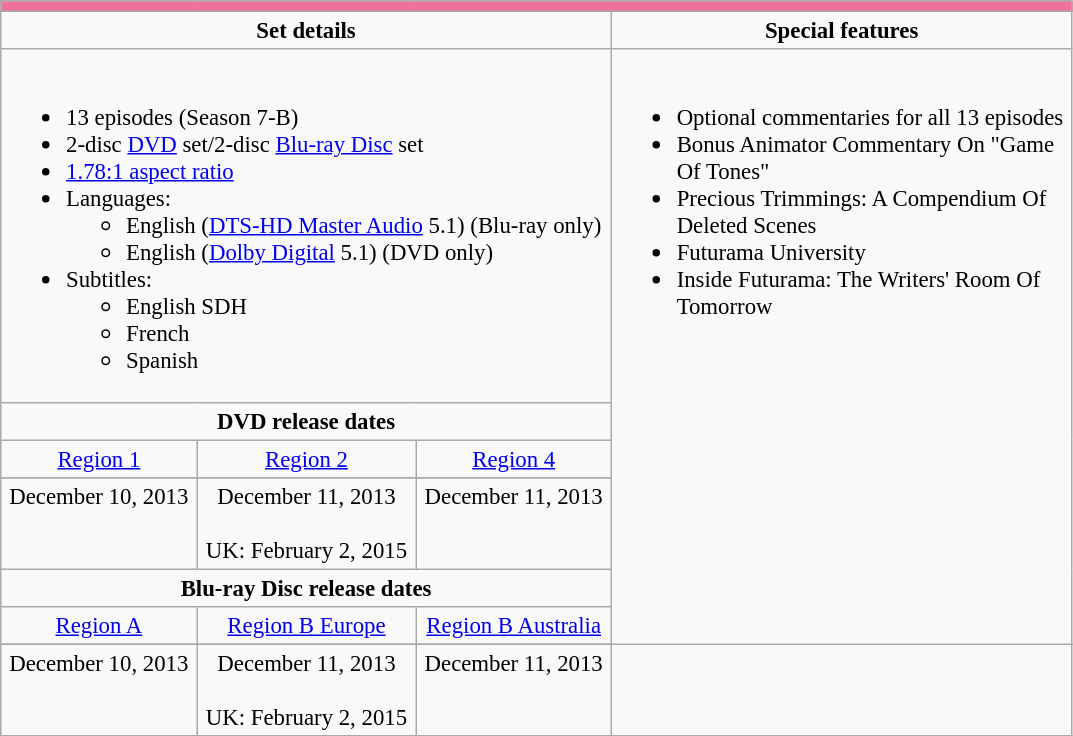<table class="wikitable" style="margin:0 1em 0 0; font-size:95%;">
<tr style="background:#f0719c">
<td colspan="5" style="background:#f0719c;"></td>
</tr>
<tr valign="top">
<td style="text-align:center; width:400px;" colspan="3"><strong>Set details</strong></td>
<td style="width:300px; text-align:center;"><strong>Special features</strong></td>
</tr>
<tr valign="top">
<td colspan="3"  style="text-align:left; width:400px;"><br><ul><li>13 episodes (Season 7-B)</li><li>2-disc <a href='#'>DVD</a> set/2-disc <a href='#'>Blu-ray Disc</a> set</li><li><a href='#'>1.78:1 aspect ratio</a></li><li>Languages:<ul><li>English (<a href='#'>DTS-HD Master Audio</a> 5.1) (Blu-ray only)</li><li>English (<a href='#'>Dolby Digital</a> 5.1) (DVD only)</li></ul></li><li>Subtitles:<ul><li>English SDH</li><li>French</li><li>Spanish</li></ul></li></ul></td>
<td rowspan="7"  style="text-align:left; width:300px;"><br><ul><li>Optional commentaries for all 13 episodes</li><li>Bonus Animator Commentary On "Game Of Tones"</li><li>Precious Trimmings: A Compendium Of Deleted Scenes</li><li>Futurama University</li><li>Inside Futurama: The Writers' Room Of Tomorrow</li></ul></td>
</tr>
<tr>
<td colspan="3" style="text-align:center;"><strong>DVD release dates</strong></td>
</tr>
<tr>
<td style="text-align:center;"><a href='#'>Region 1</a></td>
<td style="text-align:center;"><a href='#'>Region 2</a></td>
<td style="text-align:center;"><a href='#'>Region 4</a></td>
</tr>
<tr>
</tr>
<tr valign="top">
<td style="text-align:center;">December 10, 2013</td>
<td style="text-align:center;">December 11, 2013<br><br>UK: February 2, 2015</td>
<td style="text-align:center;">December 11, 2013</td>
</tr>
<tr>
<td colspan="3" style="text-align:center;"><strong>Blu-ray Disc release dates</strong></td>
</tr>
<tr>
<td style="text-align:center;"><a href='#'>Region A</a></td>
<td style="text-align:center;"><a href='#'>Region B Europe</a></td>
<td style="text-align:center;"><a href='#'>Region B Australia</a></td>
</tr>
<tr>
</tr>
<tr valign="top">
<td style="text-align:center;">December 10, 2013</td>
<td style="text-align:center;">December 11, 2013<br><br>UK: February 2, 2015</td>
<td style="text-align:center;">December 11, 2013</td>
</tr>
</table>
